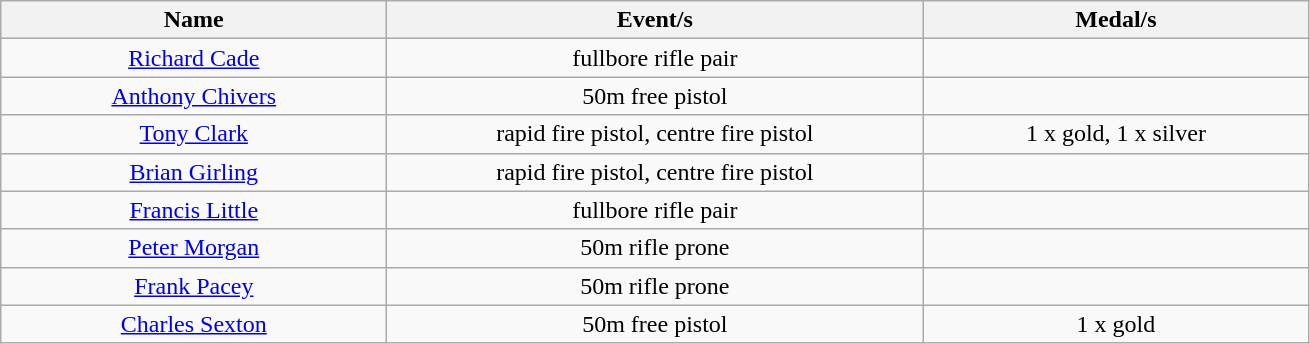<table class="wikitable" style="text-align: center">
<tr>
<th width=250>Name</th>
<th width=350>Event/s</th>
<th width=250>Medal/s</th>
</tr>
<tr>
<td><a href='#'>Richard Cade</a></td>
<td>fullbore rifle pair</td>
<td></td>
</tr>
<tr>
<td><a href='#'>Anthony Chivers</a></td>
<td>50m free pistol</td>
<td></td>
</tr>
<tr>
<td><a href='#'>Tony Clark</a></td>
<td>rapid fire pistol, centre fire pistol</td>
<td>1 x gold, 1 x silver</td>
</tr>
<tr>
<td><a href='#'>Brian Girling</a></td>
<td>rapid fire pistol, centre fire pistol</td>
<td></td>
</tr>
<tr>
<td><a href='#'>Francis Little</a></td>
<td>fullbore rifle pair</td>
<td></td>
</tr>
<tr>
<td><a href='#'>Peter Morgan</a></td>
<td>50m rifle prone</td>
<td></td>
</tr>
<tr>
<td><a href='#'>Frank Pacey</a></td>
<td>50m rifle prone</td>
<td></td>
</tr>
<tr>
<td><a href='#'>Charles Sexton</a></td>
<td>50m free pistol</td>
<td>1 x gold</td>
</tr>
</table>
